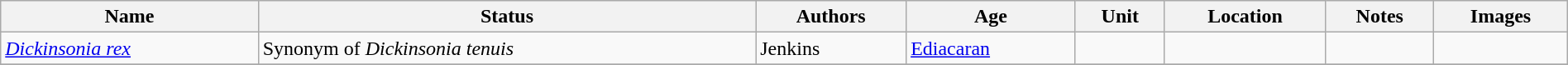<table class="wikitable sortable" align="center" width="100%">
<tr>
<th>Name</th>
<th>Status</th>
<th>Authors</th>
<th>Age</th>
<th>Unit</th>
<th>Location</th>
<th class="unsortable">Notes</th>
<th class="unsortable">Images</th>
</tr>
<tr>
<td><em><a href='#'>Dickinsonia rex</a></em> </td>
<td>Synonym of <em>Dickinsonia tenuis</em></td>
<td>Jenkins</td>
<td><a href='#'>Ediacaran</a></td>
<td></td>
<td></td>
<td></td>
<td></td>
</tr>
<tr>
</tr>
</table>
